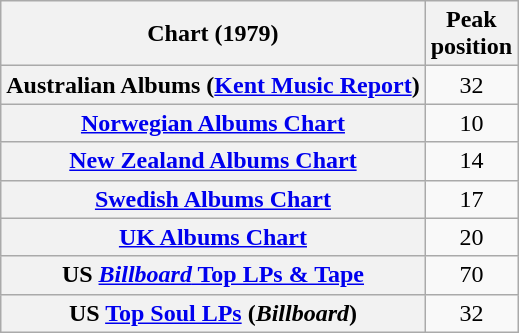<table class="wikitable sortable plainrowheaders" style="text-align:center">
<tr>
<th scope="col">Chart (1979)</th>
<th scope="col">Peak<br>position</th>
</tr>
<tr>
<th scope="row">Australian Albums (<a href='#'>Kent Music Report</a>)</th>
<td align="center">32</td>
</tr>
<tr>
<th scope="row"><a href='#'>Norwegian Albums Chart</a></th>
<td>10</td>
</tr>
<tr>
<th scope="row"><a href='#'>New Zealand Albums Chart</a></th>
<td>14</td>
</tr>
<tr>
<th scope="row"><a href='#'>Swedish Albums Chart</a></th>
<td>17</td>
</tr>
<tr>
<th scope="row"><a href='#'>UK Albums Chart</a></th>
<td>20</td>
</tr>
<tr>
<th scope="row">US <a href='#'><em>Billboard</em> Top LPs & Tape</a></th>
<td>70</td>
</tr>
<tr>
<th scope="row">US <a href='#'>Top Soul LPs</a> (<em>Billboard</em>)</th>
<td>32</td>
</tr>
</table>
